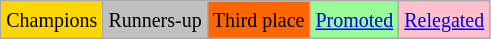<table class="wikitable">
<tr>
<td bgcolor="gold"><small>Champions</small></td>
<td bgcolor="silver"><small>Runners-up</small></td>
<td bgcolor="ff6600"><small>Third place</small></td>
<td bgcolor="palegreen"><small><a href='#'>Promoted</a></small></td>
<td bgcolor="pink"><small><a href='#'>Relegated</a></small></td>
</tr>
</table>
